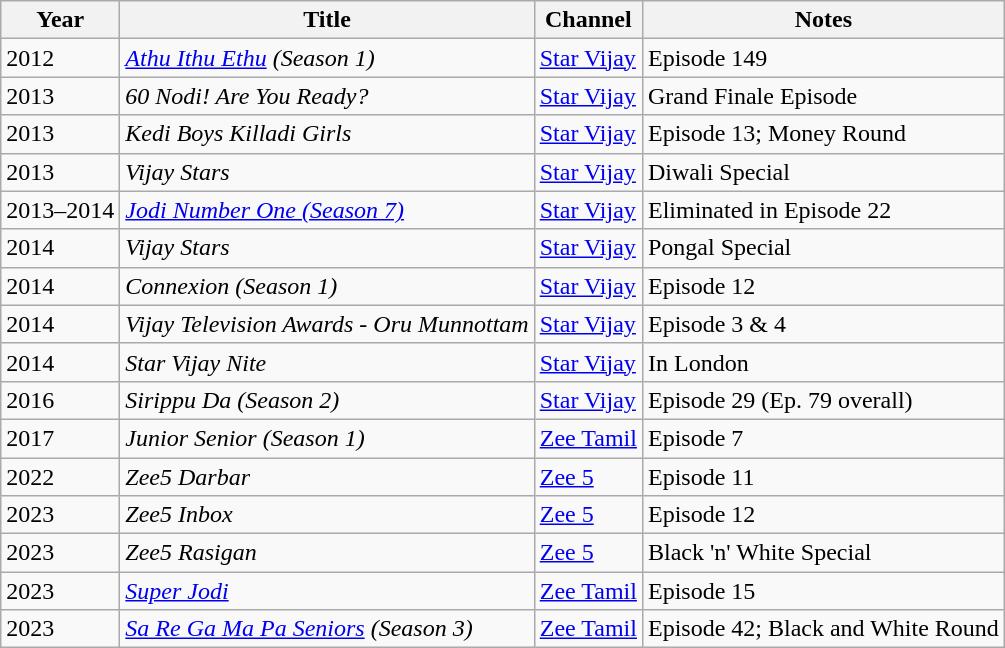<table class="wikitable sortable mw-collapsible mw-collapsed">
<tr>
<th>Year</th>
<th>Title</th>
<th>Channel</th>
<th>Notes</th>
</tr>
<tr>
<td>2012</td>
<td><em><a href='#'>Athu Ithu Ethu</a> (Season 1)</em></td>
<td><a href='#'>Star Vijay</a></td>
<td>Episode 149</td>
</tr>
<tr>
<td>2013</td>
<td><em>60 Nodi! Are You Ready?</em></td>
<td><a href='#'>Star Vijay</a></td>
<td>Grand Finale Episode</td>
</tr>
<tr>
<td>2013</td>
<td><em>Kedi Boys Killadi Girls</em></td>
<td><a href='#'>Star Vijay</a></td>
<td>Episode 13; Money Round</td>
</tr>
<tr>
<td>2013</td>
<td><em>Vijay Stars</em></td>
<td><a href='#'>Star Vijay</a></td>
<td>Diwali Special</td>
</tr>
<tr>
<td>2013–2014</td>
<td><em><a href='#'>Jodi Number One (Season 7)</a></em></td>
<td><a href='#'>Star Vijay</a></td>
<td>Eliminated in Episode 22</td>
</tr>
<tr>
<td>2014</td>
<td><em>Vijay Stars</em></td>
<td><a href='#'>Star Vijay</a></td>
<td>Pongal Special</td>
</tr>
<tr>
<td>2014</td>
<td><em>Connexion (Season 1)</em></td>
<td><a href='#'>Star Vijay</a></td>
<td>Episode 12</td>
</tr>
<tr>
<td>2014</td>
<td><em>Vijay Television Awards - Oru Munnottam</em></td>
<td><a href='#'>Star Vijay</a></td>
<td>Episode 3 & 4</td>
</tr>
<tr>
<td>2014</td>
<td><em>Star Vijay Nite</em></td>
<td><a href='#'>Star Vijay</a></td>
<td>In London</td>
</tr>
<tr>
<td>2016</td>
<td><em>Sirippu Da (Season 2)</em></td>
<td><a href='#'>Star Vijay</a></td>
<td>Episode 29 (Ep. 79 overall)</td>
</tr>
<tr>
<td>2017</td>
<td><em>Junior Senior (Season 1)</em></td>
<td><a href='#'>Zee Tamil</a></td>
<td>Episode 7</td>
</tr>
<tr>
<td>2022</td>
<td><em>Zee5 Darbar</em></td>
<td><a href='#'>Zee 5</a></td>
<td>Episode 11</td>
</tr>
<tr>
<td>2023</td>
<td><em>Zee5 Inbox</em></td>
<td><a href='#'>Zee 5</a></td>
<td>Episode 12</td>
</tr>
<tr>
<td>2023</td>
<td><em>Zee5 Rasigan</em></td>
<td><a href='#'>Zee 5</a></td>
<td>Black 'n' White Special</td>
</tr>
<tr>
<td>2023</td>
<td><em><a href='#'>Super Jodi</a></em></td>
<td><a href='#'>Zee Tamil</a></td>
<td>Episode 15</td>
</tr>
<tr>
<td>2023</td>
<td><em><a href='#'>Sa Re Ga Ma Pa Seniors</a></em> <em>(Season 3)</em></td>
<td><a href='#'>Zee Tamil</a></td>
<td>Episode 42; Black and White Round</td>
</tr>
</table>
